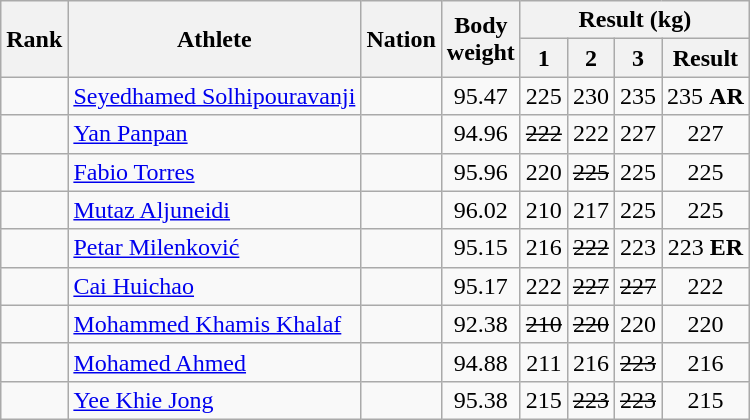<table class="wikitable sortable" style="text-align:center;">
<tr>
<th rowspan=2>Rank</th>
<th rowspan=2>Athlete</th>
<th rowspan=2>Nation</th>
<th rowspan=2>Body<br>weight</th>
<th colspan=4>Result (kg)</th>
</tr>
<tr>
<th>1</th>
<th>2</th>
<th>3</th>
<th>Result</th>
</tr>
<tr>
<td></td>
<td align=left><a href='#'>Seyedhamed Solhipouravanji</a></td>
<td align=left></td>
<td>95.47</td>
<td>225</td>
<td>230</td>
<td>235</td>
<td>235 <strong>AR</strong></td>
</tr>
<tr>
<td></td>
<td align=left><a href='#'>Yan Panpan</a></td>
<td align=left></td>
<td>94.96</td>
<td><s>222</s></td>
<td>222</td>
<td>227</td>
<td>227</td>
</tr>
<tr>
<td></td>
<td align=left><a href='#'>Fabio Torres</a></td>
<td align=left></td>
<td>95.96</td>
<td>220</td>
<td><s>225</s></td>
<td>225</td>
<td>225</td>
</tr>
<tr>
<td></td>
<td align=left><a href='#'>Mutaz Aljuneidi</a></td>
<td align=left></td>
<td>96.02</td>
<td>210</td>
<td>217</td>
<td>225</td>
<td>225</td>
</tr>
<tr>
<td></td>
<td align=left><a href='#'>Petar Milenković</a></td>
<td align=left></td>
<td>95.15</td>
<td>216</td>
<td><s>222</s></td>
<td>223</td>
<td>223 <strong>ER</strong></td>
</tr>
<tr>
<td></td>
<td align=left><a href='#'>Cai Huichao</a></td>
<td align=left></td>
<td>95.17</td>
<td>222</td>
<td><s>227</s></td>
<td><s>227</s></td>
<td>222</td>
</tr>
<tr>
<td></td>
<td align=left><a href='#'>Mohammed Khamis Khalaf</a></td>
<td align=left></td>
<td>92.38</td>
<td><s>210</s></td>
<td><s>220</s></td>
<td>220</td>
<td>220</td>
</tr>
<tr>
<td></td>
<td align=left><a href='#'>Mohamed Ahmed</a></td>
<td align=left></td>
<td>94.88</td>
<td>211</td>
<td>216</td>
<td><s>223</s></td>
<td>216</td>
</tr>
<tr>
<td></td>
<td align=left><a href='#'>Yee Khie Jong</a></td>
<td align=left></td>
<td>95.38</td>
<td>215</td>
<td><s>223</s></td>
<td><s>223</s></td>
<td>215</td>
</tr>
</table>
